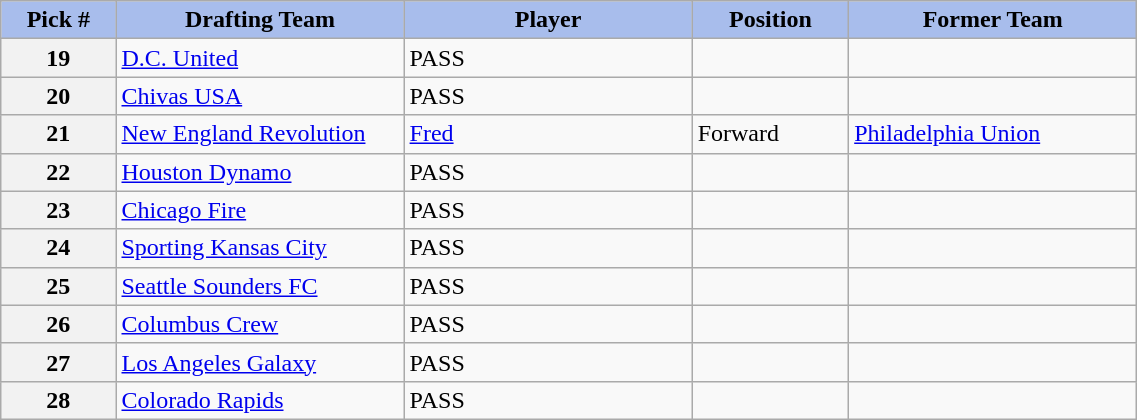<table class="wikitable sortable" style="width: 60%">
<tr>
<th style="background:#A8BDEC;" width=6%>Pick #</th>
<th width=15% style="background:#A8BDEC;">Drafting Team</th>
<th width=15% style="background:#A8BDEC;">Player</th>
<th width=8% style="background:#A8BDEC;">Position</th>
<th width=15% style="background:#A8BDEC;">Former Team</th>
</tr>
<tr>
<th>19</th>
<td><a href='#'>D.C. United</a></td>
<td>PASS</td>
<td></td>
<td></td>
</tr>
<tr>
<th>20</th>
<td><a href='#'>Chivas USA</a></td>
<td>PASS</td>
<td></td>
<td></td>
</tr>
<tr>
<th>21</th>
<td><a href='#'>New England Revolution</a></td>
<td><a href='#'>Fred</a></td>
<td>Forward</td>
<td><a href='#'>Philadelphia Union</a></td>
</tr>
<tr>
<th>22</th>
<td><a href='#'>Houston Dynamo</a></td>
<td>PASS</td>
<td></td>
<td></td>
</tr>
<tr>
<th>23</th>
<td><a href='#'>Chicago Fire</a></td>
<td>PASS</td>
<td></td>
<td></td>
</tr>
<tr>
<th>24</th>
<td><a href='#'>Sporting Kansas City</a></td>
<td>PASS</td>
<td></td>
<td></td>
</tr>
<tr>
<th>25</th>
<td><a href='#'>Seattle Sounders FC</a></td>
<td>PASS</td>
<td></td>
<td></td>
</tr>
<tr>
<th>26</th>
<td><a href='#'>Columbus Crew</a></td>
<td>PASS</td>
<td></td>
<td></td>
</tr>
<tr>
<th>27</th>
<td><a href='#'>Los Angeles Galaxy</a></td>
<td>PASS</td>
<td></td>
<td></td>
</tr>
<tr>
<th>28</th>
<td><a href='#'>Colorado Rapids</a></td>
<td>PASS</td>
<td></td>
<td></td>
</tr>
</table>
